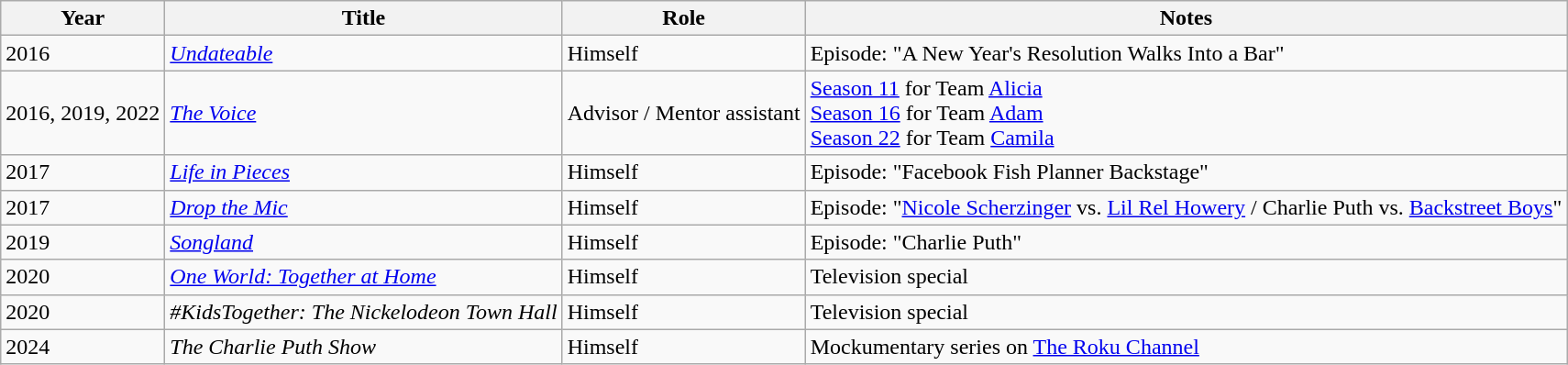<table class="wikitable">
<tr>
<th>Year</th>
<th>Title</th>
<th>Role</th>
<th class="unsortable">Notes</th>
</tr>
<tr>
<td>2016</td>
<td><em><a href='#'>Undateable</a></em></td>
<td>Himself</td>
<td>Episode: "A New Year's Resolution Walks Into a Bar"</td>
</tr>
<tr>
<td>2016, 2019, 2022</td>
<td><em><a href='#'>The Voice</a></em></td>
<td>Advisor / Mentor assistant</td>
<td><a href='#'>Season 11</a> for Team <a href='#'>Alicia</a> <br> <a href='#'>Season 16</a> for Team <a href='#'>Adam</a> <br> <a href='#'>Season 22</a> for Team <a href='#'>Camila</a></td>
</tr>
<tr>
<td>2017</td>
<td><em><a href='#'>Life in Pieces</a></em></td>
<td>Himself</td>
<td>Episode: "Facebook Fish Planner Backstage"</td>
</tr>
<tr>
<td>2017</td>
<td><em><a href='#'>Drop the Mic</a></em></td>
<td>Himself</td>
<td>Episode: "<a href='#'>Nicole Scherzinger</a> vs. <a href='#'>Lil Rel Howery</a> / Charlie Puth vs. <a href='#'>Backstreet Boys</a>"</td>
</tr>
<tr>
<td>2019</td>
<td><em><a href='#'>Songland</a></em></td>
<td>Himself</td>
<td>Episode: "Charlie Puth"</td>
</tr>
<tr>
<td>2020</td>
<td><em><a href='#'>One World: Together at Home</a></em></td>
<td>Himself</td>
<td>Television special</td>
</tr>
<tr>
<td>2020</td>
<td><em>#KidsTogether: The Nickelodeon Town Hall</em></td>
<td>Himself</td>
<td>Television special</td>
</tr>
<tr>
<td>2024</td>
<td><em>The Charlie Puth Show</em></td>
<td>Himself</td>
<td>Mockumentary series on <a href='#'>The Roku Channel</a></td>
</tr>
</table>
